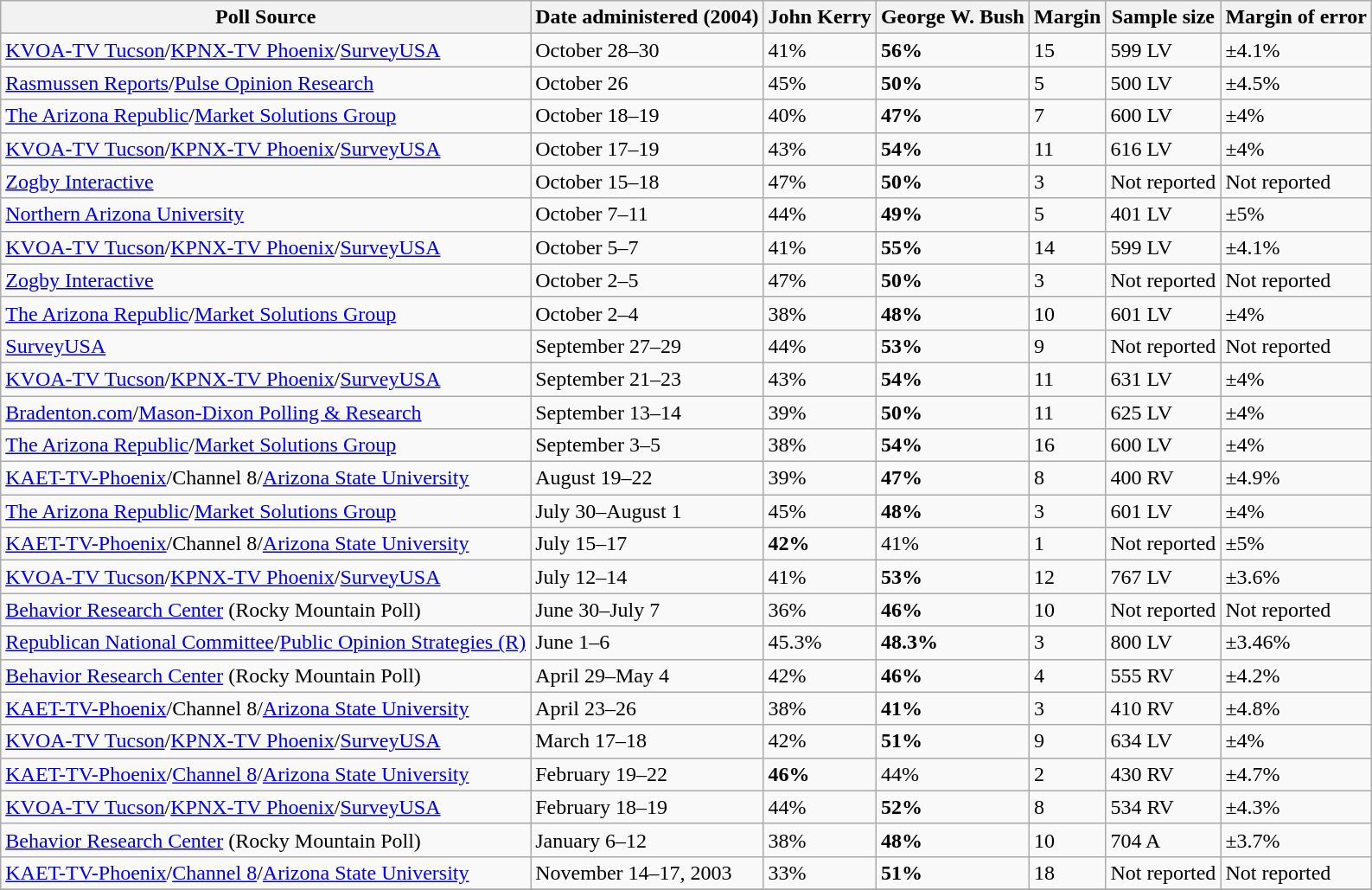<table class="wikitable">
<tr valign=bottom>
<th>Poll Source</th>
<th>Date administered (2004)</th>
<th>John Kerry</th>
<th>George W. Bush</th>
<th>Margin</th>
<th>Sample size</th>
<th>Margin of error</th>
</tr>
<tr>
<td><a href='#'>KVOA-TV Tucson</a>/<a href='#'>KPNX-TV Phoenix</a>/<a href='#'>SurveyUSA</a></td>
<td>October 28–30</td>
<td>41%</td>
<td><strong>56%</strong></td>
<td>15</td>
<td>599 LV</td>
<td>±4.1%</td>
</tr>
<tr>
<td><a href='#'>Rasmussen Reports</a>/<a href='#'>Pulse Opinion Research</a></td>
<td>October 26</td>
<td>45%</td>
<td><strong>50%</strong></td>
<td>5</td>
<td>500 LV</td>
<td>±4.5%</td>
</tr>
<tr>
<td><a href='#'>The Arizona Republic</a>/<a href='#'>Market Solutions Group</a></td>
<td>October 18–19</td>
<td>40%</td>
<td><strong>47%</strong></td>
<td>7</td>
<td>600 LV</td>
<td>±4%</td>
</tr>
<tr>
<td><a href='#'>KVOA-TV Tucson</a>/<a href='#'>KPNX-TV Phoenix</a>/<a href='#'>SurveyUSA</a></td>
<td>October 17–19</td>
<td>43%</td>
<td><strong>54%</strong></td>
<td>11</td>
<td>616 LV</td>
<td>±4%</td>
</tr>
<tr>
<td><a href='#'>Zogby Interactive</a></td>
<td>October 15–18</td>
<td>47%</td>
<td><strong>50%</strong></td>
<td>3</td>
<td>Not reported</td>
<td>Not reported</td>
</tr>
<tr>
<td><a href='#'>Northern Arizona University</a></td>
<td>October 7–11</td>
<td>44%</td>
<td><strong>49%</strong></td>
<td>5</td>
<td>401 LV</td>
<td>±5%</td>
</tr>
<tr>
<td><a href='#'>KVOA-TV Tucson</a>/<a href='#'>KPNX-TV Phoenix</a>/<a href='#'>SurveyUSA</a></td>
<td>October 5–7</td>
<td>41%</td>
<td><strong>55%</strong></td>
<td>14</td>
<td>599 LV</td>
<td>±4.1%</td>
</tr>
<tr>
<td><a href='#'>Zogby Interactive</a></td>
<td>October 2–5</td>
<td>47%</td>
<td><strong>50%</strong></td>
<td>3</td>
<td>Not reported</td>
<td>Not reported</td>
</tr>
<tr>
<td><a href='#'>The Arizona Republic</a>/<a href='#'>Market Solutions Group</a></td>
<td>October 2–4</td>
<td>38%</td>
<td><strong>48%</strong></td>
<td>10</td>
<td>601 LV</td>
<td>±4%</td>
</tr>
<tr>
<td><a href='#'>SurveyUSA</a></td>
<td>September 27–29</td>
<td>44%</td>
<td><strong>53%</strong></td>
<td>9</td>
<td>Not reported</td>
<td>Not reported</td>
</tr>
<tr>
<td><a href='#'>KVOA-TV Tucson</a>/<a href='#'>KPNX-TV Phoenix</a>/<a href='#'>SurveyUSA</a></td>
<td>September 21–23</td>
<td>43%</td>
<td><strong>54%</strong></td>
<td>11</td>
<td>631 LV</td>
<td>±4%</td>
</tr>
<tr>
<td><a href='#'>Bradenton.com</a>/<a href='#'>Mason-Dixon Polling & Research</a></td>
<td>September 13–14</td>
<td>39%</td>
<td><strong>50%</strong></td>
<td>11</td>
<td>625 LV</td>
<td>±4%</td>
</tr>
<tr>
<td><a href='#'>The Arizona Republic</a>/<a href='#'>Market Solutions Group</a></td>
<td>September 3–5</td>
<td>38%</td>
<td><strong>54%</strong></td>
<td>16</td>
<td>600 LV</td>
<td>±4%</td>
</tr>
<tr>
<td><a href='#'>KAET-TV-Phoenix</a>/Channel 8/<a href='#'>Arizona State University</a></td>
<td>August 19–22</td>
<td>39%</td>
<td><strong>47%</strong></td>
<td>8</td>
<td>400 RV</td>
<td>±4.9%</td>
</tr>
<tr>
<td><a href='#'>The Arizona Republic</a>/<a href='#'>Market Solutions Group</a></td>
<td>July 30–August 1</td>
<td>45%</td>
<td><strong>48%</strong></td>
<td>3</td>
<td>601 LV</td>
<td>±4%</td>
</tr>
<tr>
<td><a href='#'>KAET-TV-Phoenix</a>/Channel 8/<a href='#'>Arizona State University</a></td>
<td>July 15–17</td>
<td><strong>42%</strong></td>
<td>41%</td>
<td>1</td>
<td>Not reported</td>
<td>±5%</td>
</tr>
<tr>
<td><a href='#'>KVOA-TV Tucson</a>/<a href='#'>KPNX-TV Phoenix</a>/<a href='#'>SurveyUSA</a></td>
<td>July 12–14</td>
<td>41%</td>
<td><strong>53%</strong></td>
<td>12</td>
<td>767 LV</td>
<td>±3.6%</td>
</tr>
<tr>
<td><a href='#'>Behavior Research Center</a> (Rocky Mountain Poll)</td>
<td>June 30–July 7</td>
<td>36%</td>
<td><strong>46%</strong></td>
<td>10</td>
<td>Not reported</td>
<td>Not reported</td>
</tr>
<tr>
<td><a href='#'>Republican National Committee</a>/<a href='#'>Public Opinion Strategies (R)</a></td>
<td>June 1–6</td>
<td>45.3%</td>
<td><strong>48.3%</strong></td>
<td>3</td>
<td>800 LV</td>
<td>±3.46%</td>
</tr>
<tr>
<td><a href='#'>Behavior Research Center</a> (Rocky Mountain Poll)</td>
<td>April 29–May 4</td>
<td>42%</td>
<td><strong>46%</strong></td>
<td>4</td>
<td>555 RV</td>
<td>±4.2%</td>
</tr>
<tr>
<td><a href='#'>KAET-TV-Phoenix</a>/Channel 8/<a href='#'>Arizona State University</a></td>
<td>April 23–26</td>
<td>38%</td>
<td><strong>41%</strong></td>
<td>3</td>
<td>410 RV</td>
<td>±4.8%</td>
</tr>
<tr>
<td><a href='#'>KVOA-TV Tucson</a>/<a href='#'>KPNX-TV Phoenix</a>/<a href='#'>SurveyUSA</a></td>
<td>March 17–18</td>
<td>42%</td>
<td><strong>51%</strong></td>
<td>9</td>
<td>634 LV</td>
<td>±4%</td>
</tr>
<tr>
<td><a href='#'>KAET-TV-Phoenix</a>/<a href='#'>Channel 8</a>/<a href='#'>Arizona State University</a></td>
<td>February 19–22</td>
<td><strong>46%</strong></td>
<td>44%</td>
<td>2</td>
<td>430 RV</td>
<td>±4.7%</td>
</tr>
<tr>
<td><a href='#'>KVOA-TV Tucson</a>/<a href='#'>KPNX-TV Phoenix</a>/<a href='#'>SurveyUSA</a></td>
<td>February 18–19</td>
<td>44%</td>
<td><strong>52%</strong></td>
<td>8</td>
<td>534 RV</td>
<td>±4.3%</td>
</tr>
<tr>
<td><a href='#'>Behavior Research Center</a> (Rocky Mountain Poll)</td>
<td>January 6–12</td>
<td>38%</td>
<td><strong>48%</strong></td>
<td>10</td>
<td>704 A</td>
<td>±3.7%</td>
</tr>
<tr>
<td><a href='#'>KAET-TV-Phoenix</a>/<a href='#'>Channel 8</a>/<a href='#'>Arizona State University</a></td>
<td>November 14–17, 2003</td>
<td>33%</td>
<td><strong>51%</strong></td>
<td>18</td>
<td>Not reported</td>
<td>Not reported</td>
</tr>
<tr>
</tr>
</table>
